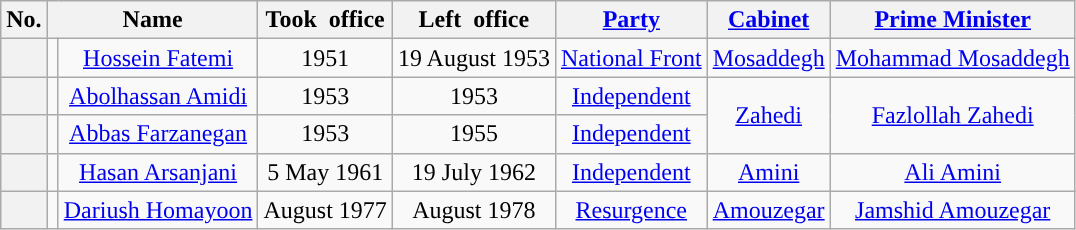<table class="wikitable" style="text-align:center">
<tr>
<th>No.</th>
<th colspan=2>Name</th>
<th>Took office</th>
<th>Left office</th>
<th><a href='#'>Party</a></th>
<th><a href='#'>Cabinet</a></th>
<th><a href='#'>Prime Minister</a></th>
</tr>
<tr>
<th></th>
<td style="background:"></td>
<td><a href='#'>Hossein Fatemi</a></td>
<td>1951</td>
<td>19 August 1953</td>
<td><a href='#'>National Front</a></td>
<td><a href='#'>Mosaddegh</a></td>
<td><a href='#'>Mohammad Mosaddegh</a></td>
</tr>
<tr>
<th></th>
<td style="background:"></td>
<td><a href='#'>Abolhassan Amidi</a></td>
<td>1953</td>
<td>1953</td>
<td><a href='#'>Independent</a></td>
<td rowspan="2"><a href='#'>Zahedi</a></td>
<td rowspan="2"><a href='#'>Fazlollah Zahedi</a></td>
</tr>
<tr>
<th></th>
<td style="background:"></td>
<td><a href='#'>Abbas Farzanegan</a></td>
<td>1953</td>
<td>1955</td>
<td><a href='#'>Independent</a></td>
</tr>
<tr>
<th></th>
<td style="background:"></td>
<td><a href='#'>Hasan Arsanjani</a></td>
<td>5 May 1961</td>
<td>19 July 1962</td>
<td><a href='#'>Independent</a></td>
<td><a href='#'>Amini</a></td>
<td><a href='#'>Ali Amini</a></td>
</tr>
<tr>
<th></th>
<td style="background:"></td>
<td><a href='#'>Dariush Homayoon</a></td>
<td>August 1977</td>
<td>August 1978</td>
<td><a href='#'>Resurgence</a></td>
<td><a href='#'>Amouzegar</a></td>
<td><a href='#'>Jamshid Amouzegar</a></td>
</tr>
</table>
